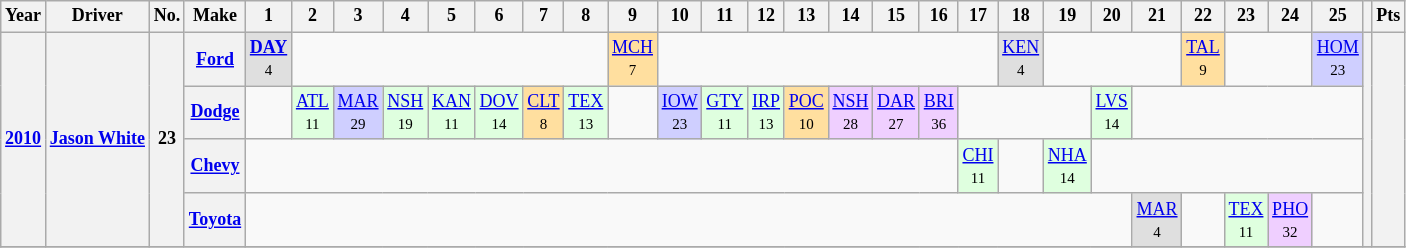<table class="wikitable" style="text-align:center; font-size:75%">
<tr>
<th>Year</th>
<th>Driver</th>
<th>No.</th>
<th>Make</th>
<th>1</th>
<th>2</th>
<th>3</th>
<th>4</th>
<th>5</th>
<th>6</th>
<th>7</th>
<th>8</th>
<th>9</th>
<th>10</th>
<th>11</th>
<th>12</th>
<th>13</th>
<th>14</th>
<th>15</th>
<th>16</th>
<th>17</th>
<th>18</th>
<th>19</th>
<th>20</th>
<th>21</th>
<th>22</th>
<th>23</th>
<th>24</th>
<th>25</th>
<th></th>
<th>Pts</th>
</tr>
<tr>
<th rowspan=4><a href='#'>2010</a></th>
<th rowspan=4><a href='#'>Jason White</a></th>
<th rowspan=4>23</th>
<th><a href='#'>Ford</a></th>
<td style="background:#DFDFDF;"><strong><a href='#'>DAY</a></strong><br><small>4</small></td>
<td colspan=7></td>
<td style="background:#FFDF9F;"><a href='#'>MCH</a><br><small>7</small></td>
<td colspan=8></td>
<td style="background:#DFDFDF;"><a href='#'>KEN</a><br><small>4</small></td>
<td colspan=3></td>
<td style="background:#FFDF9F;"><a href='#'>TAL</a><br><small>9</small></td>
<td colspan=2></td>
<td style="background:#CFCFFF;"><a href='#'>HOM</a><br><small>23</small></td>
<th rowspan=4></th>
<th rowspan=4></th>
</tr>
<tr>
<th><a href='#'>Dodge</a></th>
<td></td>
<td style="background:#DFFFDF;"><a href='#'>ATL</a><br><small>11</small></td>
<td style="background:#CFCFFF;"><a href='#'>MAR</a><br><small>29</small></td>
<td style="background:#DFFFDF;"><a href='#'>NSH</a><br><small>19</small></td>
<td style="background:#DFFFDF;"><a href='#'>KAN</a><br><small>11</small></td>
<td style="background:#DFFFDF;"><a href='#'>DOV</a><br><small>14</small></td>
<td style="background:#FFDF9F;"><a href='#'>CLT</a><br><small>8</small></td>
<td style="background:#DFFFDF;"><a href='#'>TEX</a><br><small>13</small></td>
<td></td>
<td style="background:#CFCFFF;"><a href='#'>IOW</a><br><small>23</small></td>
<td style="background:#DFFFDF;"><a href='#'>GTY</a><br><small>11</small></td>
<td style="background:#DFFFDF;"><a href='#'>IRP</a><br><small>13</small></td>
<td style="background:#FFDF9F;"><a href='#'>POC</a><br><small>10</small></td>
<td style="background:#EFCFFF;"><a href='#'>NSH</a><br><small>28</small></td>
<td style="background:#EFCFFF;"><a href='#'>DAR</a><br><small>27</small></td>
<td style="background:#EFCFFF;"><a href='#'>BRI</a><br><small>36</small></td>
<td colspan=3></td>
<td style="background:#DFFFDF;"><a href='#'>LVS</a><br><small>14</small></td>
<td colspan=5></td>
</tr>
<tr>
<th><a href='#'>Chevy</a></th>
<td colspan=16></td>
<td style="background:#DFFFDF;"><a href='#'>CHI</a><br><small>11</small></td>
<td></td>
<td style="background:#DFFFDF;"><a href='#'>NHA</a><br><small>14</small></td>
<td colspan=6></td>
</tr>
<tr>
<th><a href='#'>Toyota</a></th>
<td colspan=20></td>
<td style="background:#DFDFDF;"><a href='#'>MAR</a><br><small>4</small></td>
<td></td>
<td style="background:#DFFFDF;"><a href='#'>TEX</a><br><small>11</small></td>
<td style="background:#EFCFFF;"><a href='#'>PHO</a><br><small>32</small></td>
<td></td>
</tr>
<tr>
</tr>
</table>
